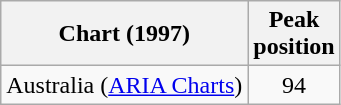<table class="wikitable sortable plainrowheaders" style="text-align:center">
<tr>
<th>Chart (1997)</th>
<th>Peak<br> position</th>
</tr>
<tr>
<td>Australia (<a href='#'>ARIA Charts</a>)</td>
<td align="center">94</td>
</tr>
</table>
